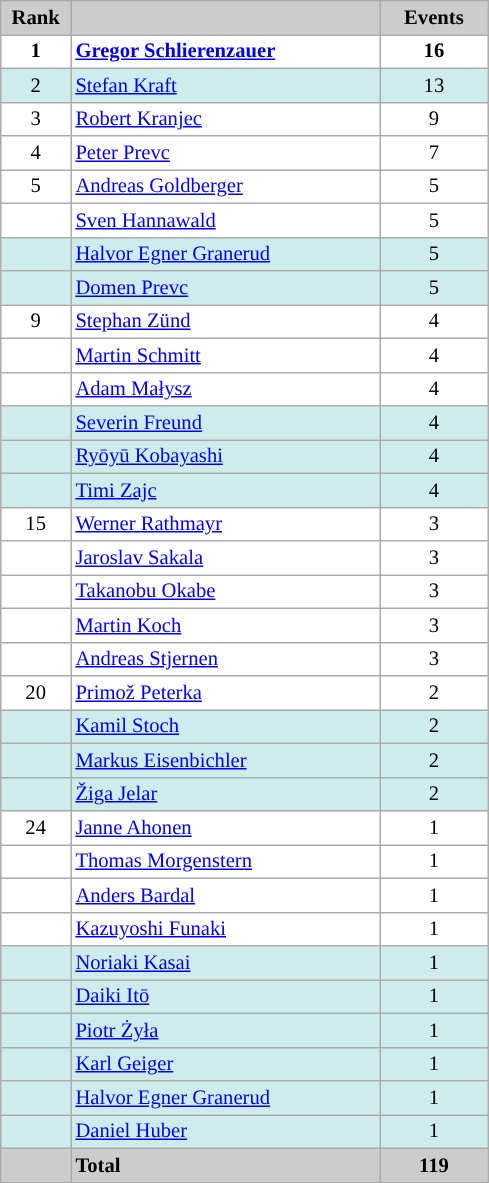<table class="wikitable plainrowheaders" style="background:#fff; font-size:86%; line-height:16px; border:grey solid 1px; border-collapse:collapse;">
<tr style="background:#ccc; text-align:center;">
<th style="background:#ccc;" width="40">Rank</th>
<th style="background:#ccc;" width="200"></th>
<th style="background:#ccc;" width="65">Events</th>
</tr>
<tr style="text-align:center">
<td style="text-align:center"><strong>1</strong></td>
<td style="text-align:left"> <strong><a href='#'>Gregor Schlierenzauer</a></strong></td>
<td><strong>16</strong></td>
</tr>
<tr style="text-align:center; background:#CFECEC">
<td style="text-align:center">2</td>
<td style="text-align:left"> <a href='#'>Stefan Kraft</a></td>
<td>13</td>
</tr>
<tr style="text-align:center">
<td style="text-align:center">3</td>
<td style="text-align:left"> <a href='#'>Robert Kranjec</a></td>
<td>9</td>
</tr>
<tr style="text-align:center">
<td style="text-align:center">4</td>
<td style="text-align:left"> <a href='#'>Peter Prevc</a></td>
<td>7</td>
</tr>
<tr style="text-align:center">
<td style="text-align:center">5</td>
<td style="text-align:left"> <a href='#'>Andreas Goldberger</a></td>
<td>5</td>
</tr>
<tr style="text-align:center">
<td style="text-align:center"></td>
<td style="text-align:left"> <a href='#'>Sven Hannawald</a></td>
<td>5</td>
</tr>
<tr style="text-align:center; background:#CFECEC">
<td style="text-align:center"></td>
<td style="text-align:left"> <a href='#'>Halvor Egner Granerud</a></td>
<td>5</td>
</tr>
<tr style="text-align:center; background:#CFECEC">
<td style="text-align:center"></td>
<td style="text-align:left"> <a href='#'>Domen Prevc</a></td>
<td>5</td>
</tr>
<tr style="text-align:center">
<td style="text-align:center">9</td>
<td style="text-align:left"> <a href='#'>Stephan Zünd</a></td>
<td>4</td>
</tr>
<tr style="text-align:center">
<td style="text-align:center"></td>
<td style="text-align:left"> <a href='#'>Martin Schmitt</a></td>
<td>4</td>
</tr>
<tr style="text-align:center">
<td style="text-align:center"></td>
<td style="text-align:left"> <a href='#'>Adam Małysz</a></td>
<td>4</td>
</tr>
<tr style="text-align:center; background:#CFECEC">
<td style="text-align:center"></td>
<td style="text-align:left"> <a href='#'>Severin Freund</a></td>
<td>4</td>
</tr>
<tr style="text-align:center; background:#CFECEC">
<td style="text-align:center"></td>
<td style="text-align:left"> <a href='#'>Ryōyū Kobayashi</a></td>
<td>4</td>
</tr>
<tr style="text-align:center; background:#CFECEC">
<td style="text-align:center"></td>
<td style="text-align:left"> <a href='#'>Timi Zajc</a></td>
<td>4</td>
</tr>
<tr style="text-align:center">
<td style="text-align:center">15</td>
<td style="text-align:left"> <a href='#'>Werner Rathmayr</a></td>
<td>3</td>
</tr>
<tr style="text-align:center">
<td style="text-align:center"></td>
<td style="text-align:left"> <a href='#'>Jaroslav Sakala</a></td>
<td>3</td>
</tr>
<tr style="text-align:center">
<td style="text-align:center"></td>
<td style="text-align:left"> <a href='#'>Takanobu Okabe</a></td>
<td>3</td>
</tr>
<tr style="text-align:center">
<td style="text-align:center"></td>
<td style="text-align:left"> <a href='#'>Martin Koch</a></td>
<td>3</td>
</tr>
<tr style="text-align:center">
<td style="text-align:center"></td>
<td style="text-align:left"> <a href='#'>Andreas Stjernen</a></td>
<td>3</td>
</tr>
<tr style="text-align:center">
<td style="text-align:center">20</td>
<td style="text-align:left"> <a href='#'>Primož Peterka</a></td>
<td>2</td>
</tr>
<tr style="text-align:center; background:#CFECEC">
<td style="text-align:center"></td>
<td style="text-align:left"> <a href='#'>Kamil Stoch</a></td>
<td>2</td>
</tr>
<tr style="text-align:center; background:#CFECEC">
<td style="text-align:center"></td>
<td style="text-align:left"> <a href='#'>Markus Eisenbichler</a></td>
<td>2</td>
</tr>
<tr style="text-align:center; background:#CFECEC">
<td style="text-align:center"></td>
<td style="text-align:left"> <a href='#'>Žiga Jelar</a></td>
<td>2</td>
</tr>
<tr style="text-align:center">
<td style="text-align:center">24</td>
<td style="text-align:left"> <a href='#'>Janne Ahonen</a></td>
<td>1</td>
</tr>
<tr style="text-align:center">
<td style="text-align:center"></td>
<td style="text-align:left"> <a href='#'>Thomas Morgenstern</a></td>
<td>1</td>
</tr>
<tr style="text-align:center">
<td style="text-align:center"></td>
<td style="text-align:left"> <a href='#'>Anders Bardal</a></td>
<td>1</td>
</tr>
<tr style="text-align:center">
<td style="text-align:center"></td>
<td style="text-align:left"> <a href='#'>Kazuyoshi Funaki</a></td>
<td>1</td>
</tr>
<tr style="text-align:center; background:#CFECEC">
<td style="text-align:center"></td>
<td style="text-align:left"> <a href='#'>Noriaki Kasai</a></td>
<td>1</td>
</tr>
<tr style="text-align:center; background:#CFECEC">
<td style="text-align:center"></td>
<td style="text-align:left"> <a href='#'>Daiki Itō</a></td>
<td>1</td>
</tr>
<tr style="text-align:center; background:#CFECEC">
<td style="text-align:center"></td>
<td style="text-align:left"> <a href='#'>Piotr Żyła</a></td>
<td>1</td>
</tr>
<tr style="text-align:center; background:#CFECEC">
<td style="text-align:center"></td>
<td style="text-align:left"> <a href='#'>Karl Geiger</a></td>
<td>1</td>
</tr>
<tr style="text-align:center; background:#CFECEC">
<td style="text-align:center"></td>
<td style="text-align:left"> <a href='#'>Halvor Egner Granerud</a></td>
<td>1</td>
</tr>
<tr style="text-align:center; background:#CFECEC">
<td style="text-align:center"></td>
<td style="text-align:left"> <a href='#'>Daniel Huber</a></td>
<td>1</td>
</tr>
<tr style="text-align:center; background:#D3D3D3">
<th style="background:#ccc;"></th>
<th style="text-align:left; background:#ccc">Total</th>
<th style="background:#ccc;">119</th>
</tr>
</table>
